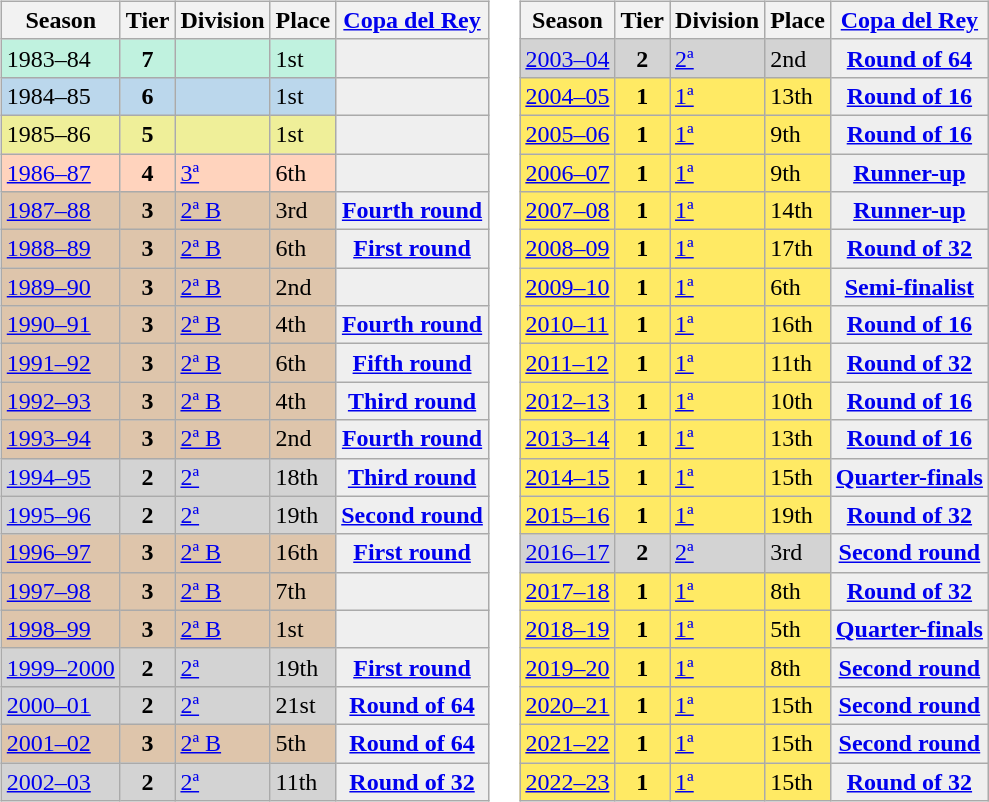<table>
<tr>
<td valign="top" width=0%><br><table class="wikitable">
<tr style="background:#f0f6fa;">
<th>Season</th>
<th>Tier</th>
<th>Division</th>
<th>Place</th>
<th><a href='#'>Copa del Rey</a></th>
</tr>
<tr>
<td style="background:#C0F2DF;">1983–84</td>
<th style="background:#C0F2DF;">7</th>
<td style="background:#C0F2DF;"></td>
<td style="background:#C0F2DF;">1st</td>
<th style="background:#efefef;"></th>
</tr>
<tr>
<td style="background:#BBD7EC;">1984–85</td>
<th style="background:#BBD7EC;">6</th>
<td style="background:#BBD7EC;"></td>
<td style="background:#BBD7EC;">1st</td>
<th style="background:#efefef;"></th>
</tr>
<tr>
<td style="background:#EFEF99;">1985–86</td>
<th style="background:#EFEF99;">5</th>
<td style="background:#EFEF99;"></td>
<td style="background:#EFEF99;">1st</td>
<th style="background:#efefef;"></th>
</tr>
<tr>
<td style="background:#FFD3BD;"><a href='#'>1986–87</a></td>
<th style="background:#FFD3BD;">4</th>
<td style="background:#FFD3BD;"><a href='#'>3ª</a></td>
<td style="background:#FFD3BD;">6th</td>
<th style="background:#efefef;"></th>
</tr>
<tr>
<td style="background:#DEC5AB;"><a href='#'>1987–88</a></td>
<th style="background:#DEC5AB;">3</th>
<td style="background:#DEC5AB;"><a href='#'>2ª B</a></td>
<td style="background:#DEC5AB;">3rd</td>
<th style="background:#efefef;"><a href='#'>Fourth round</a></th>
</tr>
<tr>
<td style="background:#DEC5AB;"><a href='#'>1988–89</a></td>
<th style="background:#DEC5AB;">3</th>
<td style="background:#DEC5AB;"><a href='#'>2ª B</a></td>
<td style="background:#DEC5AB;">6th</td>
<th style="background:#efefef;"><a href='#'>First round</a></th>
</tr>
<tr>
<td style="background:#DEC5AB;"><a href='#'>1989–90</a></td>
<th style="background:#DEC5AB;">3</th>
<td style="background:#DEC5AB;"><a href='#'>2ª B</a></td>
<td style="background:#DEC5AB;">2nd</td>
<th style="background:#efefef;"></th>
</tr>
<tr>
<td style="background:#DEC5AB;"><a href='#'>1990–91</a></td>
<th style="background:#DEC5AB;">3</th>
<td style="background:#DEC5AB;"><a href='#'>2ª B</a></td>
<td style="background:#DEC5AB;">4th</td>
<th style="background:#efefef;"><a href='#'>Fourth round</a></th>
</tr>
<tr>
<td style="background:#DEC5AB;"><a href='#'>1991–92</a></td>
<th style="background:#DEC5AB;">3</th>
<td style="background:#DEC5AB;"><a href='#'>2ª B</a></td>
<td style="background:#DEC5AB;">6th</td>
<th style="background:#efefef;"><a href='#'>Fifth round</a></th>
</tr>
<tr>
<td style="background:#DEC5AB;"><a href='#'>1992–93</a></td>
<th style="background:#DEC5AB;">3</th>
<td style="background:#DEC5AB;"><a href='#'>2ª B</a></td>
<td style="background:#DEC5AB;">4th</td>
<th style="background:#efefef;"><a href='#'>Third round</a></th>
</tr>
<tr>
<td style="background:#DEC5AB;"><a href='#'>1993–94</a></td>
<th style="background:#DEC5AB;">3</th>
<td style="background:#DEC5AB;"><a href='#'>2ª B</a></td>
<td style="background:#DEC5AB;">2nd</td>
<th style="background:#efefef;"><a href='#'>Fourth round</a></th>
</tr>
<tr>
<td style="background:#D3D3D3;"><a href='#'>1994–95</a></td>
<th style="background:#D3D3D3;">2</th>
<td style="background:#D3D3D3;"><a href='#'>2ª</a></td>
<td style="background:#D3D3D3;">18th</td>
<th style="background:#efefef;"><a href='#'>Third round</a></th>
</tr>
<tr>
<td style="background:#D3D3D3;"><a href='#'>1995–96</a></td>
<th style="background:#D3D3D3;">2</th>
<td style="background:#D3D3D3;"><a href='#'>2ª</a></td>
<td style="background:#D3D3D3;">19th</td>
<th style="background:#efefef;"><a href='#'>Second round</a></th>
</tr>
<tr>
<td style="background:#DEC5AB;"><a href='#'>1996–97</a></td>
<th style="background:#DEC5AB;">3</th>
<td style="background:#DEC5AB;"><a href='#'>2ª B</a></td>
<td style="background:#DEC5AB;">16th</td>
<th style="background:#efefef;"><a href='#'>First round</a></th>
</tr>
<tr>
<td style="background:#DEC5AB;"><a href='#'>1997–98</a></td>
<th style="background:#DEC5AB;">3</th>
<td style="background:#DEC5AB;"><a href='#'>2ª B</a></td>
<td style="background:#DEC5AB;">7th</td>
<th style="background:#efefef;"></th>
</tr>
<tr>
<td style="background:#DEC5AB;"><a href='#'>1998–99</a></td>
<th style="background:#DEC5AB;">3</th>
<td style="background:#DEC5AB;"><a href='#'>2ª B</a></td>
<td style="background:#DEC5AB;">1st</td>
<th style="background:#efefef;"></th>
</tr>
<tr>
<td style="background:#D3D3D3;"><a href='#'>1999–2000</a></td>
<th style="background:#D3D3D3;">2</th>
<td style="background:#D3D3D3;"><a href='#'>2ª</a></td>
<td style="background:#D3D3D3;">19th</td>
<th style="background:#efefef;"><a href='#'>First round</a></th>
</tr>
<tr>
<td style="background:#D3D3D3;"><a href='#'>2000–01</a></td>
<th style="background:#D3D3D3;">2</th>
<td style="background:#D3D3D3;"><a href='#'>2ª</a></td>
<td style="background:#D3D3D3;">21st</td>
<th style="background:#efefef;"><a href='#'>Round of 64</a></th>
</tr>
<tr>
<td style="background:#DEC5AB;"><a href='#'>2001–02</a></td>
<th style="background:#DEC5AB;">3</th>
<td style="background:#DEC5AB;"><a href='#'>2ª B</a></td>
<td style="background:#DEC5AB;">5th</td>
<th style="background:#efefef;"><a href='#'>Round of 64</a></th>
</tr>
<tr>
<td style="background:#D3D3D3;"><a href='#'>2002–03</a></td>
<th style="background:#D3D3D3;">2</th>
<td style="background:#D3D3D3;"><a href='#'>2ª</a></td>
<td style="background:#D3D3D3;">11th</td>
<th style="background:#efefef;"><a href='#'>Round of 32</a></th>
</tr>
</table>
</td>
<td valign="top" width=0%><br><table class="wikitable">
<tr style="background:#f0f6fa;">
<th>Season</th>
<th>Tier</th>
<th>Division</th>
<th>Place</th>
<th><a href='#'>Copa del Rey</a></th>
</tr>
<tr>
<td style="background:#D3D3D3;"><a href='#'>2003–04</a></td>
<th style="background:#D3D3D3;">2</th>
<td style="background:#D3D3D3;"><a href='#'>2ª</a></td>
<td style="background:#D3D3D3;">2nd</td>
<th style="background:#efefef;"><a href='#'>Round of 64</a></th>
</tr>
<tr>
<td style="background:#FFEA64;"><a href='#'>2004–05</a></td>
<th style="background:#FFEA64;">1</th>
<td style="background:#FFEA64;"><a href='#'>1ª</a></td>
<td style="background:#FFEA64;">13th</td>
<th style="background:#efefef;"><a href='#'>Round of 16</a></th>
</tr>
<tr>
<td style="background:#FFEA64;"><a href='#'>2005–06</a></td>
<th style="background:#FFEA64;">1</th>
<td style="background:#FFEA64;"><a href='#'>1ª</a></td>
<td style="background:#FFEA64;">9th</td>
<th style="background:#efefef;"><a href='#'>Round of 16</a></th>
</tr>
<tr>
<td style="background:#FFEA64;"><a href='#'>2006–07</a></td>
<th style="background:#FFEA64;">1</th>
<td style="background:#FFEA64;"><a href='#'>1ª</a></td>
<td style="background:#FFEA64;">9th</td>
<th style="background:#efefef;"><a href='#'>Runner-up</a></th>
</tr>
<tr>
<td style="background:#FFEA64;"><a href='#'>2007–08</a></td>
<th style="background:#FFEA64;">1</th>
<td style="background:#FFEA64;"><a href='#'>1ª</a></td>
<td style="background:#FFEA64;">14th</td>
<th style="background:#efefef;"><a href='#'>Runner-up</a></th>
</tr>
<tr>
<td style="background:#FFEA64;"><a href='#'>2008–09</a></td>
<th style="background:#FFEA64;">1</th>
<td style="background:#FFEA64;"><a href='#'>1ª</a></td>
<td style="background:#FFEA64;">17th</td>
<th style="background:#efefef;"><a href='#'>Round of 32</a></th>
</tr>
<tr>
<td style="background:#FFEA64;"><a href='#'>2009–10</a></td>
<th style="background:#FFEA64;">1</th>
<td style="background:#FFEA64;"><a href='#'>1ª</a></td>
<td style="background:#FFEA64;">6th</td>
<th style="background:#efefef;"><a href='#'>Semi-finalist</a></th>
</tr>
<tr>
<td style="background:#FFEA64;"><a href='#'>2010–11</a></td>
<th style="background:#FFEA64;">1</th>
<td style="background:#FFEA64;"><a href='#'>1ª</a></td>
<td style="background:#FFEA64;">16th</td>
<th style="background:#efefef;"><a href='#'>Round of 16</a></th>
</tr>
<tr>
<td style="background:#FFEA64;"><a href='#'>2011–12</a></td>
<th style="background:#FFEA64;">1</th>
<td style="background:#FFEA64;"><a href='#'>1ª</a></td>
<td style="background:#FFEA64;">11th</td>
<th style="background:#efefef;"><a href='#'>Round of 32</a></th>
</tr>
<tr>
<td style="background:#FFEA64;"><a href='#'>2012–13</a></td>
<th style="background:#FFEA64;">1</th>
<td style="background:#FFEA64;"><a href='#'>1ª</a></td>
<td style="background:#FFEA64;">10th</td>
<th style="background:#efefef;"><a href='#'>Round of 16</a></th>
</tr>
<tr>
<td style="background:#FFEA64;"><a href='#'>2013–14</a></td>
<th style="background:#FFEA64;">1</th>
<td style="background:#FFEA64;"><a href='#'>1ª</a></td>
<td style="background:#FFEA64;">13th</td>
<th style="background:#efefef;"><a href='#'>Round of 16</a></th>
</tr>
<tr>
<td style="background:#FFEA64;"><a href='#'>2014–15</a></td>
<th style="background:#FFEA64;">1</th>
<td style="background:#FFEA64;"><a href='#'>1ª</a></td>
<td style="background:#FFEA64;">15th</td>
<th style="background:#efefef;"><a href='#'>Quarter-finals</a></th>
</tr>
<tr>
<td style="background:#FFEA64;"><a href='#'>2015–16</a></td>
<th style="background:#FFEA64;">1</th>
<td style="background:#FFEA64;"><a href='#'>1ª</a></td>
<td style="background:#FFEA64;">19th</td>
<th style="background:#efefef;"><a href='#'>Round of 32</a></th>
</tr>
<tr>
<td style="background:#D3D3D3;"><a href='#'>2016–17</a></td>
<th style="background:#D3D3D3;">2</th>
<td style="background:#D3D3D3;"><a href='#'>2ª</a></td>
<td style="background:#D3D3D3;">3rd</td>
<th style="background:#efefef;"><a href='#'>Second round</a></th>
</tr>
<tr>
<td style="background:#FFEA64;"><a href='#'>2017–18</a></td>
<th style="background:#FFEA64;">1</th>
<td style="background:#FFEA64;"><a href='#'>1ª</a></td>
<td style="background:#FFEA64;">8th</td>
<th style="background:#efefef;"><a href='#'>Round of 32</a></th>
</tr>
<tr>
<td style="background:#FFEA64;"><a href='#'>2018–19</a></td>
<th style="background:#FFEA64;">1</th>
<td style="background:#FFEA64;"><a href='#'>1ª</a></td>
<td style="background:#FFEA64;">5th</td>
<th style="background:#efefef;"><a href='#'>Quarter-finals</a></th>
</tr>
<tr>
<td style="background:#FFEA64;"><a href='#'>2019–20</a></td>
<th style="background:#FFEA64;">1</th>
<td style="background:#FFEA64;"><a href='#'>1ª</a></td>
<td style="background:#FFEA64;">8th</td>
<th style="background:#efefef;"><a href='#'>Second round</a></th>
</tr>
<tr>
<td style="background:#FFEA64;"><a href='#'>2020–21</a></td>
<th style="background:#FFEA64;">1</th>
<td style="background:#FFEA64;"><a href='#'>1ª</a></td>
<td style="background:#FFEA64;">15th</td>
<th style="background:#efefef;"><a href='#'>Second round</a></th>
</tr>
<tr>
<td style="background:#FFEA64;"><a href='#'>2021–22</a></td>
<th style="background:#FFEA64;">1</th>
<td style="background:#FFEA64;"><a href='#'>1ª</a></td>
<td style="background:#FFEA64;">15th</td>
<th style="background:#efefef;"><a href='#'>Second round</a></th>
</tr>
<tr>
<td style="background:#FFEA64;"><a href='#'>2022–23</a></td>
<th style="background:#FFEA64;">1</th>
<td style="background:#FFEA64;"><a href='#'>1ª</a></td>
<td style="background:#FFEA64;">15th</td>
<th style="background:#efefef;"><a href='#'>Round of 32</a></th>
</tr>
</table>
</td>
</tr>
</table>
